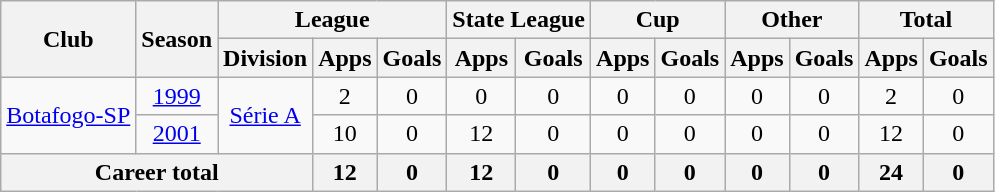<table class="wikitable" style="text-align: center">
<tr>
<th rowspan="2">Club</th>
<th rowspan="2">Season</th>
<th colspan="3">League</th>
<th colspan="2">State League</th>
<th colspan="2">Cup</th>
<th colspan="2">Other</th>
<th colspan="2">Total</th>
</tr>
<tr>
<th>Division</th>
<th>Apps</th>
<th>Goals</th>
<th>Apps</th>
<th>Goals</th>
<th>Apps</th>
<th>Goals</th>
<th>Apps</th>
<th>Goals</th>
<th>Apps</th>
<th>Goals</th>
</tr>
<tr>
<td rowspan="2"><a href='#'>Botafogo-SP</a></td>
<td><a href='#'>1999</a></td>
<td rowspan="2"><a href='#'>Série A</a></td>
<td>2</td>
<td>0</td>
<td>0</td>
<td>0</td>
<td>0</td>
<td>0</td>
<td>0</td>
<td>0</td>
<td>2</td>
<td>0</td>
</tr>
<tr>
<td><a href='#'>2001</a></td>
<td>10</td>
<td>0</td>
<td>12</td>
<td>0</td>
<td>0</td>
<td>0</td>
<td>0</td>
<td>0</td>
<td>12</td>
<td>0</td>
</tr>
<tr>
<th colspan="3"><strong>Career total</strong></th>
<th>12</th>
<th>0</th>
<th>12</th>
<th>0</th>
<th>0</th>
<th>0</th>
<th>0</th>
<th>0</th>
<th>24</th>
<th>0</th>
</tr>
</table>
